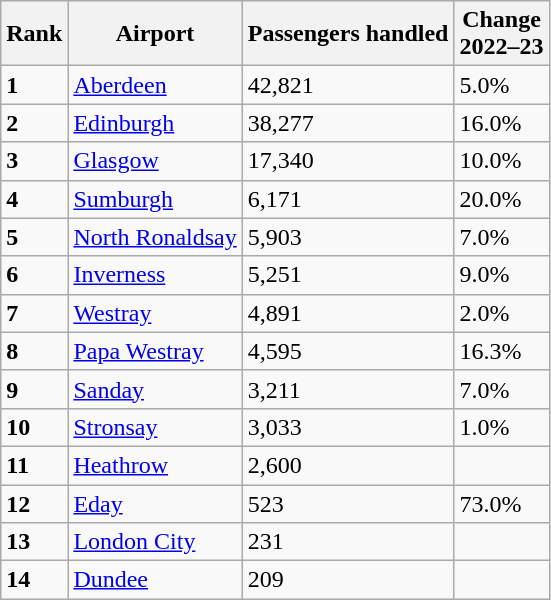<table class="wikitable sortable">
<tr>
<th>Rank</th>
<th>Airport</th>
<th>Passengers handled</th>
<th>Change<br>2022–23</th>
</tr>
<tr>
<td><strong>1</strong></td>
<td><a href='#'>Aberdeen</a></td>
<td>42,821</td>
<td> 5.0%</td>
</tr>
<tr>
<td><strong>2</strong></td>
<td><a href='#'>Edinburgh</a></td>
<td>38,277</td>
<td> 16.0%</td>
</tr>
<tr>
<td><strong>3</strong></td>
<td><a href='#'>Glasgow</a></td>
<td>17,340</td>
<td> 10.0%</td>
</tr>
<tr>
<td><strong>4</strong></td>
<td><a href='#'>Sumburgh</a></td>
<td>6,171</td>
<td> 20.0%</td>
</tr>
<tr>
<td><strong>5</strong></td>
<td><a href='#'>North Ronaldsay</a></td>
<td>5,903</td>
<td> 7.0%</td>
</tr>
<tr>
<td><strong>6</strong></td>
<td><a href='#'>Inverness</a></td>
<td>5,251</td>
<td> 9.0%</td>
</tr>
<tr>
<td><strong>7</strong></td>
<td><a href='#'>Westray</a></td>
<td>4,891</td>
<td> 2.0%</td>
</tr>
<tr>
<td><strong>8</strong></td>
<td><a href='#'>Papa Westray</a></td>
<td>4,595</td>
<td> 16.3%</td>
</tr>
<tr>
<td><strong>9</strong></td>
<td><a href='#'>Sanday</a></td>
<td>3,211</td>
<td> 7.0%</td>
</tr>
<tr>
<td><strong>10</strong></td>
<td><a href='#'>Stronsay</a></td>
<td>3,033</td>
<td> 1.0%</td>
</tr>
<tr>
<td><strong>11</strong></td>
<td><a href='#'>Heathrow</a></td>
<td>2,600</td>
<td></td>
</tr>
<tr>
<td><strong>12</strong></td>
<td><a href='#'>Eday</a></td>
<td>523</td>
<td> 73.0%</td>
</tr>
<tr>
<td><strong>13</strong></td>
<td><a href='#'>London City</a></td>
<td>231</td>
<td></td>
</tr>
<tr>
<td><strong>14</strong></td>
<td><a href='#'>Dundee</a></td>
<td>209</td>
<td></td>
</tr>
</table>
